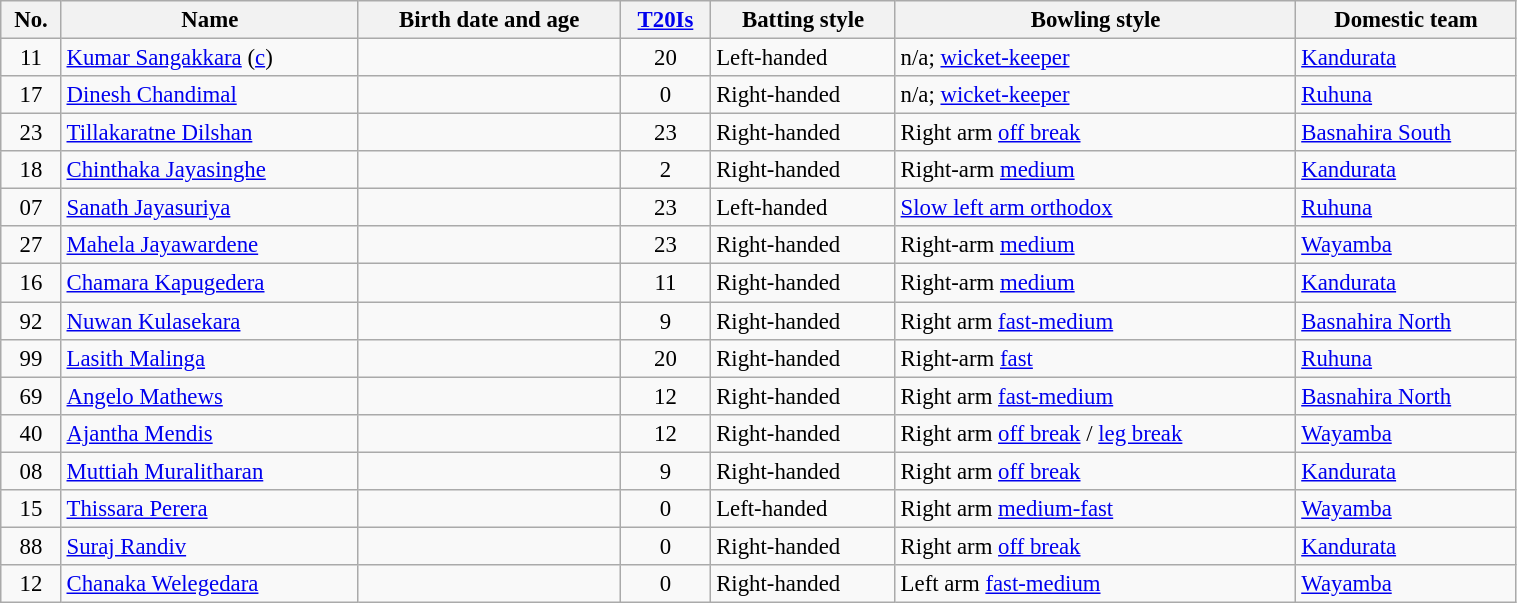<table class="wikitable" style="font-size:95%;" width="80%">
<tr>
<th>No.</th>
<th>Name</th>
<th>Birth date and age</th>
<th><a href='#'>T20Is</a></th>
<th>Batting style</th>
<th>Bowling style</th>
<th>Domestic team</th>
</tr>
<tr>
<td style="text-align:center">11</td>
<td><a href='#'>Kumar Sangakkara</a> (<a href='#'>c</a>)</td>
<td></td>
<td style="text-align:center">20</td>
<td>Left-handed</td>
<td>n/a; <a href='#'>wicket-keeper</a></td>
<td> <a href='#'>Kandurata</a></td>
</tr>
<tr>
<td style="text-align:center">17</td>
<td><a href='#'>Dinesh Chandimal</a></td>
<td></td>
<td style="text-align:center">0</td>
<td>Right-handed</td>
<td>n/a; <a href='#'>wicket-keeper</a></td>
<td> <a href='#'>Ruhuna</a></td>
</tr>
<tr>
<td style="text-align:center">23</td>
<td><a href='#'>Tillakaratne Dilshan</a></td>
<td></td>
<td style="text-align:center">23</td>
<td>Right-handed</td>
<td>Right arm <a href='#'>off break</a></td>
<td> <a href='#'>Basnahira South</a></td>
</tr>
<tr>
<td style="text-align:center">18</td>
<td><a href='#'>Chinthaka Jayasinghe</a></td>
<td></td>
<td style="text-align:center">2</td>
<td>Right-handed</td>
<td>Right-arm <a href='#'>medium</a></td>
<td> <a href='#'>Kandurata</a></td>
</tr>
<tr>
<td style="text-align:center">07</td>
<td><a href='#'>Sanath Jayasuriya</a></td>
<td></td>
<td style="text-align:center">23</td>
<td>Left-handed</td>
<td><a href='#'>Slow left arm orthodox</a></td>
<td> <a href='#'>Ruhuna</a></td>
</tr>
<tr>
<td style="text-align:center">27</td>
<td><a href='#'>Mahela Jayawardene</a></td>
<td></td>
<td style="text-align:center">23</td>
<td>Right-handed</td>
<td>Right-arm <a href='#'>medium</a></td>
<td> <a href='#'>Wayamba</a></td>
</tr>
<tr>
<td style="text-align:center">16</td>
<td><a href='#'>Chamara Kapugedera</a></td>
<td></td>
<td style="text-align:center">11</td>
<td>Right-handed</td>
<td>Right-arm <a href='#'>medium</a></td>
<td> <a href='#'>Kandurata</a></td>
</tr>
<tr>
<td style="text-align:center">92</td>
<td><a href='#'>Nuwan Kulasekara</a></td>
<td></td>
<td style="text-align:center">9</td>
<td>Right-handed</td>
<td>Right arm <a href='#'>fast-medium</a></td>
<td> <a href='#'>Basnahira North</a></td>
</tr>
<tr>
<td style="text-align:center">99</td>
<td><a href='#'>Lasith Malinga</a></td>
<td></td>
<td style="text-align:center">20</td>
<td>Right-handed</td>
<td>Right-arm <a href='#'>fast</a></td>
<td> <a href='#'>Ruhuna</a></td>
</tr>
<tr>
<td style="text-align:center">69</td>
<td><a href='#'>Angelo Mathews</a></td>
<td></td>
<td style="text-align:center">12</td>
<td>Right-handed</td>
<td>Right arm <a href='#'>fast-medium</a></td>
<td> <a href='#'>Basnahira North</a></td>
</tr>
<tr>
<td style="text-align:center">40</td>
<td><a href='#'>Ajantha Mendis</a></td>
<td></td>
<td style="text-align:center">12</td>
<td>Right-handed</td>
<td>Right arm <a href='#'>off break</a> / <a href='#'>leg break</a></td>
<td> <a href='#'>Wayamba</a></td>
</tr>
<tr>
<td style="text-align:center">08</td>
<td><a href='#'>Muttiah Muralitharan</a></td>
<td></td>
<td style="text-align:center">9</td>
<td>Right-handed</td>
<td>Right arm <a href='#'>off break</a></td>
<td> <a href='#'>Kandurata</a></td>
</tr>
<tr>
<td style="text-align:center">15</td>
<td><a href='#'>Thissara Perera</a></td>
<td></td>
<td style="text-align:center">0</td>
<td>Left-handed</td>
<td>Right arm <a href='#'>medium-fast</a></td>
<td> <a href='#'>Wayamba</a></td>
</tr>
<tr>
<td style="text-align:center">88</td>
<td><a href='#'>Suraj Randiv</a></td>
<td></td>
<td style="text-align:center">0</td>
<td>Right-handed</td>
<td>Right arm <a href='#'>off break</a></td>
<td> <a href='#'>Kandurata</a></td>
</tr>
<tr>
<td style="text-align:center">12</td>
<td><a href='#'>Chanaka Welegedara</a></td>
<td></td>
<td style="text-align:center">0</td>
<td>Right-handed</td>
<td>Left arm <a href='#'>fast-medium</a></td>
<td> <a href='#'>Wayamba</a></td>
</tr>
</table>
